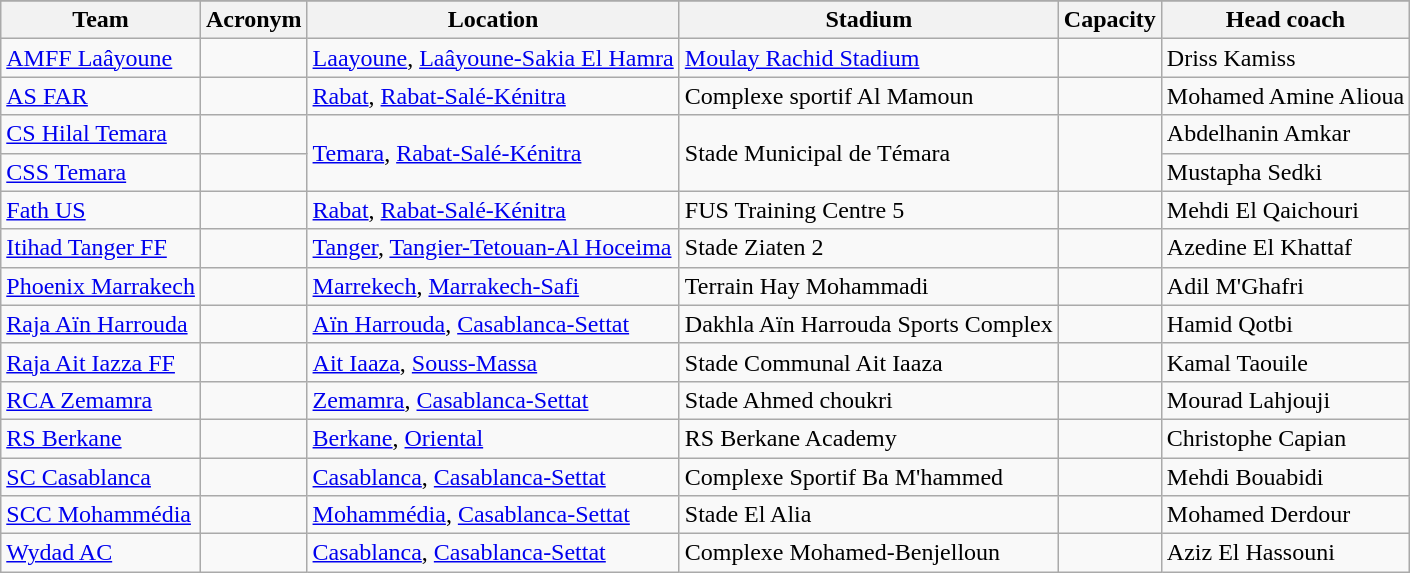<table class="wikitable sortable plainrowheaders">
<tr>
</tr>
<tr>
<th scope="col">Team</th>
<th scope="col">Acronym</th>
<th scope="col">Location</th>
<th scope="col">Stadium</th>
<th scope="col">Capacity</th>
<th scope="col">Head coach</th>
</tr>
<tr>
<td><a href='#'>AMFF Laâyoune</a></td>
<td></td>
<td><a href='#'>Laayoune</a>, <a href='#'>Laâyoune-Sakia El Hamra</a></td>
<td><a href='#'>Moulay Rachid Stadium</a></td>
<td></td>
<td> Driss Kamiss</td>
</tr>
<tr>
<td><a href='#'>AS FAR</a></td>
<td></td>
<td><a href='#'>Rabat</a>, <a href='#'>Rabat-Salé-Kénitra</a></td>
<td>Complexe sportif Al Mamoun</td>
<td></td>
<td> Mohamed Amine Alioua</td>
</tr>
<tr>
<td><a href='#'>CS Hilal Temara</a></td>
<td></td>
<td rowspan=2><a href='#'>Temara</a>, <a href='#'>Rabat-Salé-Kénitra</a></td>
<td rowspan=2>Stade Municipal de Témara</td>
<td rowspan=2></td>
<td> Abdelhanin Amkar</td>
</tr>
<tr>
<td><a href='#'>CSS Temara</a></td>
<td></td>
<td> Mustapha Sedki</td>
</tr>
<tr>
<td><a href='#'>Fath US</a></td>
<td></td>
<td><a href='#'>Rabat</a>, <a href='#'>Rabat-Salé-Kénitra</a></td>
<td>FUS Training Centre 5</td>
<td></td>
<td> Mehdi El Qaichouri</td>
</tr>
<tr>
<td><a href='#'>Itihad Tanger FF</a></td>
<td></td>
<td><a href='#'>Tanger</a>, <a href='#'>Tangier-Tetouan-Al Hoceima</a></td>
<td>Stade Ziaten 2</td>
<td></td>
<td> Azedine El Khattaf</td>
</tr>
<tr>
<td><a href='#'>Phoenix Marrakech</a></td>
<td></td>
<td><a href='#'>Marrekech</a>, <a href='#'>Marrakech-Safi</a></td>
<td>Terrain Hay Mohammadi</td>
<td></td>
<td> Adil M'Ghafri</td>
</tr>
<tr>
<td><a href='#'>Raja Aïn Harrouda</a></td>
<td></td>
<td><a href='#'>Aïn Harrouda</a>, <a href='#'>Casablanca-Settat</a></td>
<td>Dakhla Aïn Harrouda Sports Complex</td>
<td></td>
<td> Hamid Qotbi</td>
</tr>
<tr>
<td><a href='#'>Raja Ait Iazza FF</a></td>
<td></td>
<td><a href='#'>Ait Iaaza</a>, <a href='#'>Souss-Massa</a></td>
<td>Stade Communal Ait Iaaza</td>
<td></td>
<td> Kamal Taouile</td>
</tr>
<tr>
<td><a href='#'>RCA Zemamra</a></td>
<td></td>
<td><a href='#'>Zemamra</a>, <a href='#'>Casablanca-Settat</a></td>
<td>Stade Ahmed choukri</td>
<td></td>
<td> Mourad Lahjouji</td>
</tr>
<tr>
<td><a href='#'>RS Berkane</a></td>
<td></td>
<td><a href='#'>Berkane</a>, <a href='#'>Oriental</a></td>
<td>RS Berkane Academy</td>
<td></td>
<td> Christophe Capian</td>
</tr>
<tr>
<td><a href='#'>SC Casablanca</a></td>
<td></td>
<td><a href='#'>Casablanca</a>, <a href='#'>Casablanca-Settat</a></td>
<td>Complexe Sportif Ba M'hammed</td>
<td></td>
<td> Mehdi Bouabidi</td>
</tr>
<tr>
<td><a href='#'>SCC Mohammédia</a></td>
<td></td>
<td><a href='#'>Mohammédia</a>, <a href='#'>Casablanca-Settat</a></td>
<td>Stade El Alia</td>
<td></td>
<td> Mohamed Derdour</td>
</tr>
<tr>
<td><a href='#'>Wydad AC</a></td>
<td></td>
<td><a href='#'>Casablanca</a>, <a href='#'>Casablanca-Settat</a></td>
<td>Complexe Mohamed-Benjelloun</td>
<td></td>
<td> Aziz El Hassouni</td>
</tr>
</table>
